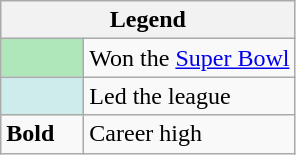<table class="wikitable mw-collapsible">
<tr>
<th colspan="2">Legend</th>
</tr>
<tr>
<td style="background:#afe6ba; width:3em;"></td>
<td>Won the <a href='#'>Super Bowl</a></td>
</tr>
<tr>
<td style="background:#cfecec; width:3em;"></td>
<td>Led the league</td>
</tr>
<tr>
<td><strong>Bold</strong></td>
<td>Career high</td>
</tr>
</table>
